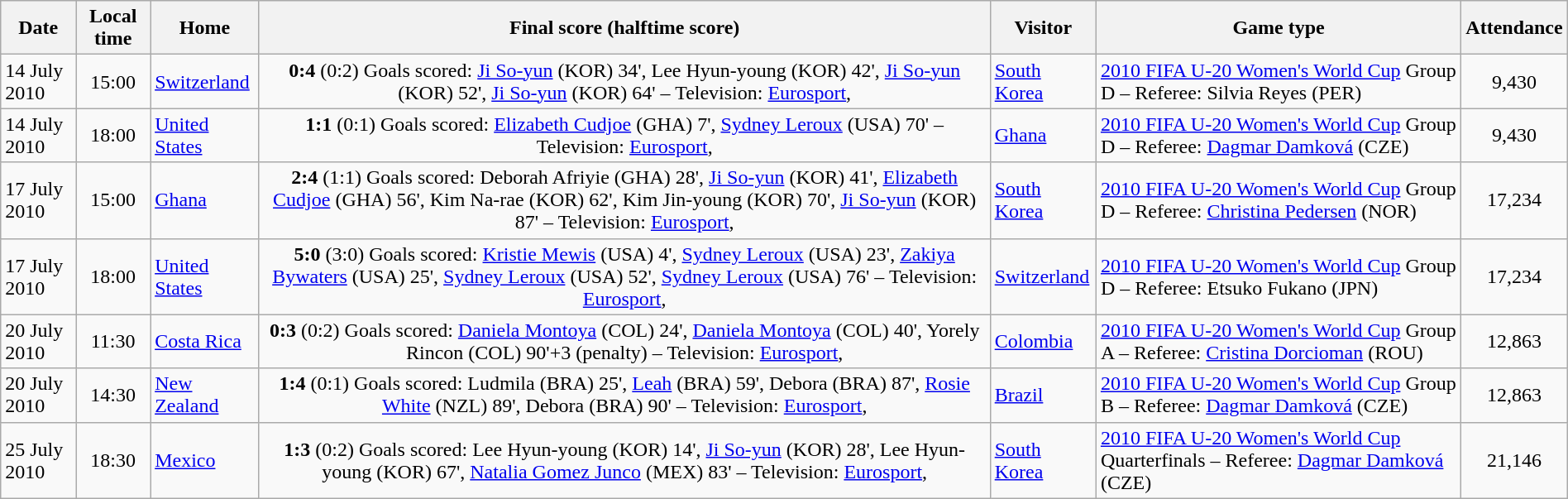<table class="wikitable" style="text-align:left; width:100%;">
<tr>
<th>Date</th>
<th>Local time</th>
<th>Home</th>
<th>Final score (halftime score)</th>
<th>Visitor</th>
<th>Game type</th>
<th>Attendance</th>
</tr>
<tr>
<td>14 July 2010</td>
<td style="text-align:center;">15:00</td>
<td> <a href='#'>Switzerland</a></td>
<td style="text-align:center;"><strong>0:4</strong> (0:2) Goals scored: <a href='#'>Ji So-yun</a> (KOR) 34', Lee Hyun-young (KOR) 42', <a href='#'>Ji So-yun</a> (KOR) 52', <a href='#'>Ji So-yun</a> (KOR) 64' – Television: <a href='#'>Eurosport</a>, </td>
<td> <a href='#'>South Korea</a></td>
<td><a href='#'>2010 FIFA U-20 Women's World Cup</a> Group D – Referee: Silvia Reyes (PER)</td>
<td style="text-align:center;">9,430</td>
</tr>
<tr>
<td>14 July 2010</td>
<td style="text-align:center;">18:00</td>
<td> <a href='#'>United States</a></td>
<td style="text-align:center;"><strong>1:1</strong> (0:1) Goals scored: <a href='#'>Elizabeth Cudjoe</a> (GHA) 7', <a href='#'>Sydney Leroux</a> (USA) 70' – Television: <a href='#'>Eurosport</a>, </td>
<td> <a href='#'>Ghana</a></td>
<td><a href='#'>2010 FIFA U-20 Women's World Cup</a> Group D – Referee: <a href='#'>Dagmar Damková</a> (CZE)</td>
<td style="text-align:center;">9,430</td>
</tr>
<tr>
<td>17 July 2010</td>
<td style="text-align:center;">15:00</td>
<td> <a href='#'>Ghana</a></td>
<td style="text-align:center;"><strong>2:4</strong> (1:1) Goals scored: Deborah Afriyie (GHA) 28', <a href='#'>Ji So-yun</a> (KOR) 41', <a href='#'>Elizabeth Cudjoe</a> (GHA) 56', Kim Na-rae (KOR) 62', Kim Jin-young (KOR) 70', <a href='#'>Ji So-yun</a> (KOR) 87' – Television: <a href='#'>Eurosport</a>, </td>
<td> <a href='#'>South Korea</a></td>
<td><a href='#'>2010 FIFA U-20 Women's World Cup</a> Group D – Referee: <a href='#'>Christina Pedersen</a> (NOR)</td>
<td style="text-align:center;">17,234</td>
</tr>
<tr>
<td>17 July 2010</td>
<td style="text-align:center;">18:00</td>
<td> <a href='#'>United States</a></td>
<td style="text-align:center;"><strong>5:0</strong> (3:0) Goals scored: <a href='#'>Kristie Mewis</a> (USA) 4', <a href='#'>Sydney Leroux</a> (USA) 23', <a href='#'>Zakiya Bywaters</a> (USA) 25', <a href='#'>Sydney Leroux</a> (USA) 52', <a href='#'>Sydney Leroux</a> (USA) 76' – Television: <a href='#'>Eurosport</a>, </td>
<td> <a href='#'>Switzerland</a></td>
<td><a href='#'>2010 FIFA U-20 Women's World Cup</a> Group D – Referee: Etsuko Fukano (JPN)</td>
<td style="text-align:center;">17,234</td>
</tr>
<tr>
<td>20 July 2010</td>
<td style="text-align:center;">11:30</td>
<td> <a href='#'>Costa Rica</a></td>
<td style="text-align:center;"><strong>0:3</strong> (0:2) Goals scored: <a href='#'>Daniela Montoya</a> (COL) 24', <a href='#'>Daniela Montoya</a> (COL) 40', Yorely Rincon (COL) 90'+3 (penalty) – Television: <a href='#'>Eurosport</a>, </td>
<td> <a href='#'>Colombia</a></td>
<td><a href='#'>2010 FIFA U-20 Women's World Cup</a> Group A – Referee: <a href='#'>Cristina Dorcioman</a> (ROU)</td>
<td style="text-align:center;">12,863</td>
</tr>
<tr>
<td>20 July 2010</td>
<td style="text-align:center;">14:30</td>
<td> <a href='#'>New Zealand</a></td>
<td style="text-align:center;"><strong>1:4</strong> (0:1) Goals scored: Ludmila (BRA) 25', <a href='#'>Leah</a> (BRA) 59', Debora (BRA) 87', <a href='#'>Rosie White</a> (NZL) 89', Debora (BRA) 90' – Television: <a href='#'>Eurosport</a>, </td>
<td> <a href='#'>Brazil</a></td>
<td><a href='#'>2010 FIFA U-20 Women's World Cup</a> Group B – Referee: <a href='#'>Dagmar Damková</a> (CZE)</td>
<td style="text-align:center;">12,863</td>
</tr>
<tr>
<td>25 July 2010</td>
<td style="text-align:center;">18:30</td>
<td> <a href='#'>Mexico</a></td>
<td style="text-align:center;"><strong>1:3</strong> (0:2) Goals scored: Lee Hyun-young (KOR) 14', <a href='#'>Ji So-yun</a> (KOR) 28', Lee Hyun-young (KOR) 67', <a href='#'>Natalia Gomez Junco</a> (MEX) 83' – Television: <a href='#'>Eurosport</a>, </td>
<td> <a href='#'>South Korea</a></td>
<td><a href='#'>2010 FIFA U-20 Women's World Cup</a> Quarterfinals – Referee: <a href='#'>Dagmar Damková</a> (CZE)</td>
<td style="text-align:center;">21,146</td>
</tr>
</table>
